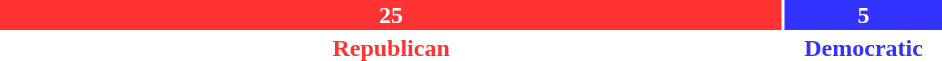<table style="width:50%">
<tr>
<td scope="row" colspan="3" style="text-align:center"></td>
</tr>
<tr>
<td scope="row" style="background:#F33; width:83.3%; text-align:center; color:white"><strong>25</strong></td>
<td style="background:#33F; width:16.7%; text-align:center; color:white"><strong>5</strong></td>
</tr>
<tr>
<td scope="row" style="text-align:center; color:#F33"><strong>Republican</strong></td>
<td style="text-align:center; color:#33F"><strong>Democratic</strong></td>
</tr>
</table>
